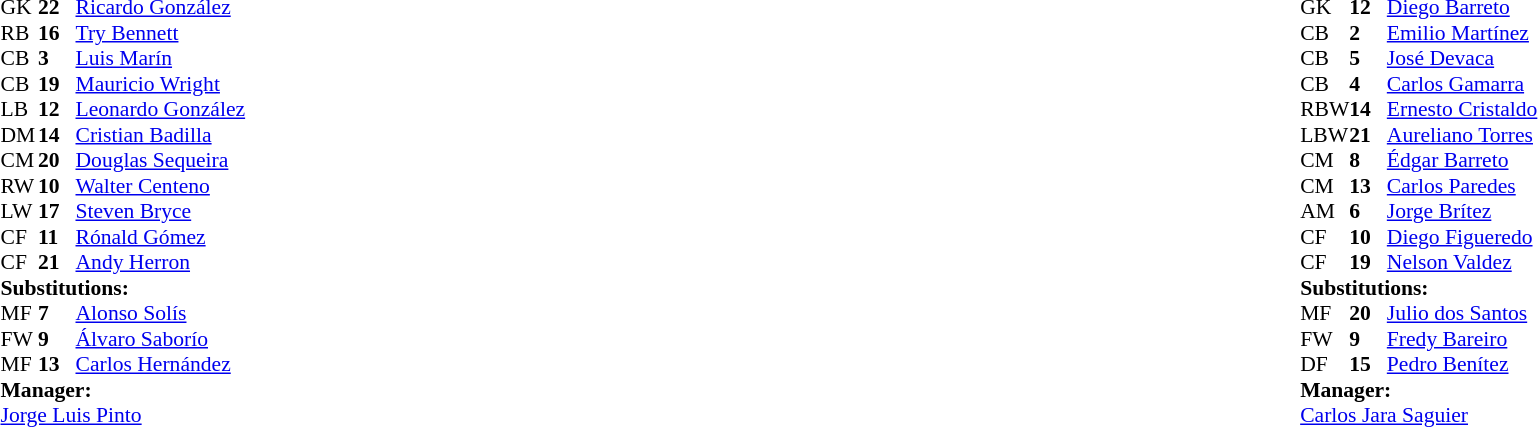<table width="100%">
<tr>
<td valign="top" width="50%"><br><table style="font-size: 90%" cellspacing="0" cellpadding="0">
<tr>
<th width=25></th>
<th width=25></th>
</tr>
<tr>
<td>GK</td>
<td><strong>22</strong></td>
<td><a href='#'>Ricardo González</a></td>
</tr>
<tr>
<td>RB</td>
<td><strong>16</strong></td>
<td><a href='#'>Try Bennett</a></td>
</tr>
<tr>
<td>CB</td>
<td><strong>3</strong></td>
<td><a href='#'>Luis Marín</a></td>
</tr>
<tr>
<td>CB</td>
<td><strong>19</strong></td>
<td><a href='#'>Mauricio Wright</a></td>
<td></td>
</tr>
<tr>
<td>LB</td>
<td><strong>12</strong></td>
<td><a href='#'>Leonardo González</a></td>
</tr>
<tr>
<td>DM</td>
<td><strong>14</strong></td>
<td><a href='#'>Cristian Badilla</a></td>
</tr>
<tr>
<td>CM</td>
<td><strong>20</strong></td>
<td><a href='#'>Douglas Sequeira</a></td>
</tr>
<tr>
<td>RW</td>
<td><strong>10</strong></td>
<td><a href='#'>Walter Centeno</a></td>
<td></td>
<td></td>
</tr>
<tr>
<td>LW</td>
<td><strong>17</strong></td>
<td><a href='#'>Steven Bryce</a></td>
</tr>
<tr>
<td>CF</td>
<td><strong>11</strong></td>
<td><a href='#'>Rónald Gómez</a></td>
<td></td>
<td></td>
</tr>
<tr>
<td>CF</td>
<td><strong>21</strong></td>
<td><a href='#'>Andy Herron</a></td>
<td></td>
<td></td>
</tr>
<tr>
<td colspan=3><strong>Substitutions:</strong></td>
</tr>
<tr>
<td>MF</td>
<td><strong>7</strong></td>
<td><a href='#'>Alonso Solís</a></td>
<td></td>
<td></td>
</tr>
<tr>
<td>FW</td>
<td><strong>9</strong></td>
<td><a href='#'>Álvaro Saborío</a></td>
<td></td>
<td></td>
</tr>
<tr>
<td>MF</td>
<td><strong>13</strong></td>
<td><a href='#'>Carlos Hernández</a></td>
<td></td>
<td></td>
</tr>
<tr>
<td colspan=3><strong>Manager:</strong></td>
</tr>
<tr>
<td colspan="4"> <a href='#'>Jorge Luis Pinto</a></td>
</tr>
</table>
</td>
<td valign="top"></td>
<td valign="top" width="50%"><br><table style="font-size: 90%" cellspacing="0" cellpadding="0" align="center">
<tr>
<th width=25></th>
<th width=25></th>
</tr>
<tr>
<td>GK</td>
<td><strong>12</strong></td>
<td><a href='#'>Diego Barreto</a></td>
</tr>
<tr>
<td>CB</td>
<td><strong>2</strong></td>
<td><a href='#'>Emilio Martínez</a></td>
</tr>
<tr>
<td>CB</td>
<td><strong>5</strong></td>
<td><a href='#'>José Devaca</a></td>
<td></td>
<td></td>
</tr>
<tr>
<td>CB</td>
<td><strong>4</strong></td>
<td><a href='#'>Carlos Gamarra</a></td>
</tr>
<tr>
<td>RBW</td>
<td><strong>14</strong></td>
<td><a href='#'>Ernesto Cristaldo</a></td>
</tr>
<tr>
<td>LBW</td>
<td><strong>21</strong></td>
<td><a href='#'>Aureliano Torres</a></td>
</tr>
<tr>
<td>CM</td>
<td><strong>8</strong></td>
<td><a href='#'>Édgar Barreto</a></td>
</tr>
<tr>
<td>CM</td>
<td><strong>13</strong></td>
<td><a href='#'>Carlos Paredes</a></td>
<td></td>
</tr>
<tr>
<td>AM</td>
<td><strong>6</strong></td>
<td><a href='#'>Jorge Brítez</a></td>
<td></td>
<td></td>
</tr>
<tr>
<td>CF</td>
<td><strong>10</strong></td>
<td><a href='#'>Diego Figueredo</a></td>
<td></td>
<td></td>
</tr>
<tr>
<td>CF</td>
<td><strong>19</strong></td>
<td><a href='#'>Nelson Valdez</a></td>
</tr>
<tr>
<td colspan=3><strong>Substitutions:</strong></td>
</tr>
<tr>
<td>MF</td>
<td><strong>20</strong></td>
<td><a href='#'>Julio dos Santos</a></td>
<td></td>
<td></td>
</tr>
<tr>
<td>FW</td>
<td><strong>9</strong></td>
<td><a href='#'>Fredy Bareiro</a></td>
<td></td>
<td></td>
</tr>
<tr>
<td>DF</td>
<td><strong>15</strong></td>
<td><a href='#'>Pedro Benítez</a></td>
<td></td>
<td></td>
</tr>
<tr>
<td colspan=3><strong>Manager:</strong></td>
</tr>
<tr>
<td colspan=3><a href='#'>Carlos Jara Saguier</a></td>
</tr>
</table>
</td>
</tr>
</table>
